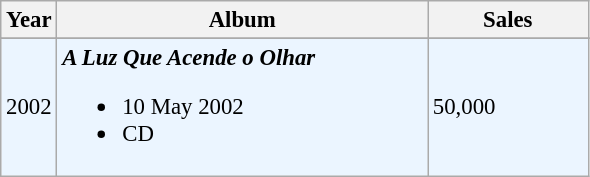<table class="wikitable" style="font-size: 95%;">
<tr>
<th width="25">Year</th>
<th width="240">Album</th>
<th width="100">Sales</th>
</tr>
<tr>
</tr>
<tr ---- bgcolor="#ebf5ff">
<td>2002</td>
<td><strong><em>A Luz Que Acende o Olhar</em></strong><br><ul><li>10 May 2002</li><li>CD</li></ul></td>
<td>50,000</td>
</tr>
</table>
